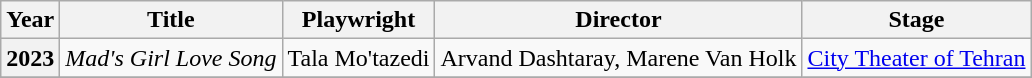<table class="wikitable plainrowheaders sortable"  style=font-size:100%>
<tr>
<th scope="col">Year</th>
<th scope="col">Title</th>
<th scope="col">Playwright</th>
<th scope="col">Director</th>
<th scope="col">Stage</th>
</tr>
<tr>
<th scope=row>2023</th>
<td><em>Mad's Girl Love Song</em></td>
<td>Tala Mo'tazedi</td>
<td>Arvand Dashtaray, Marene Van Holk</td>
<td><a href='#'>City Theater of Tehran</a></td>
</tr>
<tr>
</tr>
</table>
